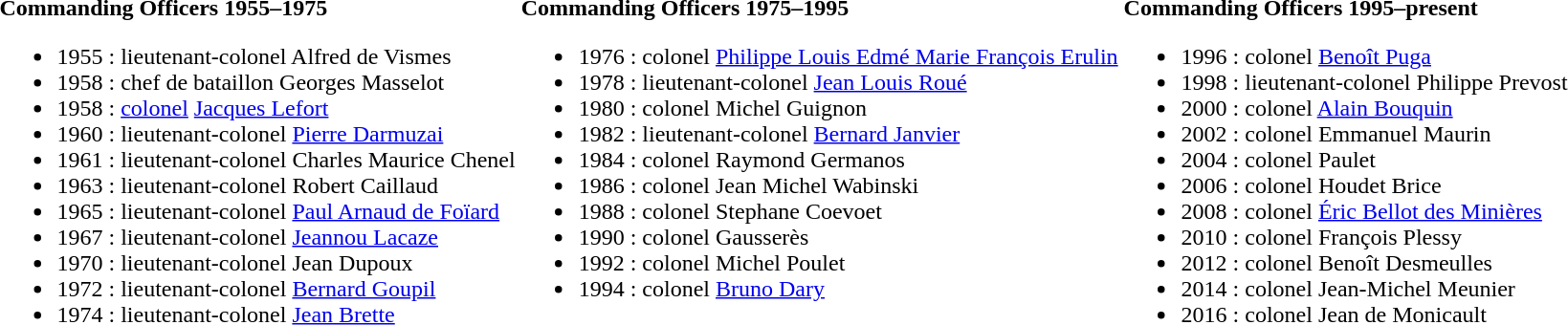<table>
<tr>
<td valign=top><br><strong>Commanding Officers 1955–1975</strong><ul><li>1955 : lieutenant-colonel Alfred de Vismes</li><li>1958 : chef de bataillon Georges Masselot</li><li>1958 : <a href='#'>colonel</a> <a href='#'>Jacques Lefort</a></li><li>1960 : lieutenant-colonel <a href='#'>Pierre Darmuzai</a></li><li>1961 : lieutenant-colonel Charles Maurice Chenel</li><li>1963 : lieutenant-colonel Robert Caillaud</li><li>1965 : lieutenant-colonel <a href='#'>Paul Arnaud de Foïard</a></li><li>1967 : lieutenant-colonel <a href='#'>Jeannou Lacaze</a></li><li>1970 : lieutenant-colonel Jean Dupoux</li><li>1972 : lieutenant-colonel <a href='#'>Bernard Goupil</a></li><li>1974 : lieutenant-colonel <a href='#'>Jean Brette</a></li></ul></td>
<td valign=top><br><strong>Commanding Officers 1975–1995</strong><ul><li>1976 : colonel <a href='#'>Philippe Louis Edmé Marie François Erulin</a></li><li>1978 : lieutenant-colonel <a href='#'>Jean Louis Roué</a></li><li>1980 : colonel Michel Guignon</li><li>1982 : lieutenant-colonel <a href='#'>Bernard Janvier</a></li><li>1984 : colonel Raymond Germanos</li><li>1986 : colonel Jean Michel Wabinski</li><li>1988 : colonel Stephane Coevoet</li><li>1990 : colonel Gausserès</li><li>1992 : colonel Michel Poulet</li><li>1994 : colonel <a href='#'>Bruno Dary</a></li></ul></td>
<td valign=top><br><strong>Commanding Officers 1995–present</strong><ul><li>1996 : colonel <a href='#'>Benoît Puga</a></li><li>1998 : lieutenant-colonel Philippe Prevost</li><li>2000 : colonel <a href='#'>Alain Bouquin</a></li><li>2002 : colonel Emmanuel Maurin</li><li>2004 : colonel Paulet</li><li>2006 : colonel Houdet Brice</li><li>2008 : colonel <a href='#'>Éric Bellot des Minières</a></li><li>2010 : colonel François Plessy</li><li>2012 : colonel Benoît Desmeulles</li><li>2014 : colonel Jean-Michel Meunier</li><li>2016 : colonel Jean de Monicault</li></ul></td>
</tr>
</table>
